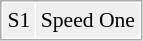<table cellspacing="1" cellpadding="3" style="border:1px solid #AAAAAA;font-size:90%">
<tr bgcolor="#EFEFEF">
<td>S1</td>
<td>Speed One</td>
</tr>
</table>
